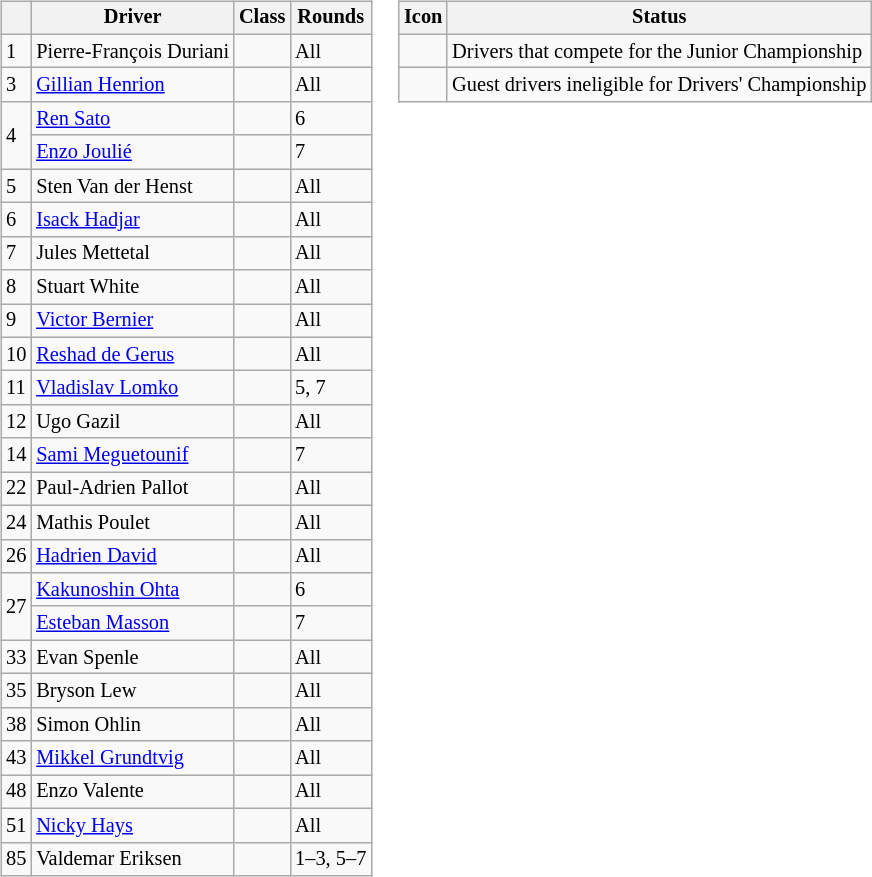<table>
<tr>
<td><br><table class="wikitable" style="font-size: 85%;">
<tr>
<th></th>
<th>Driver</th>
<th>Class</th>
<th>Rounds</th>
</tr>
<tr>
<td>1</td>
<td> Pierre-François Duriani</td>
<td></td>
<td>All</td>
</tr>
<tr>
<td>3</td>
<td> <a href='#'>Gillian Henrion</a></td>
<td></td>
<td>All</td>
</tr>
<tr>
<td rowspan=2>4</td>
<td> <a href='#'>Ren Sato</a></td>
<td style="text-align:center"></td>
<td>6</td>
</tr>
<tr>
<td> <a href='#'>Enzo Joulié</a></td>
<td style="text-align:center"></td>
<td>7</td>
</tr>
<tr>
<td>5</td>
<td> Sten Van der Henst</td>
<td></td>
<td>All</td>
</tr>
<tr>
<td>6</td>
<td> <a href='#'>Isack Hadjar</a></td>
<td style="text-align:center"></td>
<td>All</td>
</tr>
<tr>
<td>7</td>
<td> Jules Mettetal</td>
<td></td>
<td>All</td>
</tr>
<tr>
<td>8</td>
<td> Stuart White</td>
<td></td>
<td>All</td>
</tr>
<tr>
<td>9</td>
<td> <a href='#'>Victor Bernier</a></td>
<td style="text-align:center"></td>
<td>All</td>
</tr>
<tr>
<td>10</td>
<td> <a href='#'>Reshad de Gerus</a></td>
<td></td>
<td>All</td>
</tr>
<tr>
<td>11</td>
<td> <a href='#'>Vladislav Lomko</a></td>
<td style="text-align:center"></td>
<td>5, 7</td>
</tr>
<tr>
<td>12</td>
<td> Ugo Gazil</td>
<td></td>
<td>All</td>
</tr>
<tr>
<td>14</td>
<td> <a href='#'>Sami Meguetounif</a></td>
<td style="text-align:center"></td>
<td>7</td>
</tr>
<tr>
<td>22</td>
<td> Paul-Adrien Pallot</td>
<td style="text-align:center"></td>
<td>All</td>
</tr>
<tr>
<td>24</td>
<td> Mathis Poulet</td>
<td></td>
<td>All</td>
</tr>
<tr>
<td>26</td>
<td> <a href='#'>Hadrien David</a></td>
<td></td>
<td>All</td>
</tr>
<tr>
<td rowspan=2>27</td>
<td> <a href='#'>Kakunoshin Ohta</a></td>
<td style="text-align:center"></td>
<td>6</td>
</tr>
<tr>
<td> <a href='#'>Esteban Masson</a></td>
<td style="text-align:center"></td>
<td>7</td>
</tr>
<tr>
<td>33</td>
<td> Evan Spenle</td>
<td></td>
<td>All</td>
</tr>
<tr>
<td>35</td>
<td> Bryson Lew</td>
<td></td>
<td>All</td>
</tr>
<tr>
<td>38</td>
<td> Simon Ohlin</td>
<td></td>
<td>All</td>
</tr>
<tr>
<td>43</td>
<td> <a href='#'>Mikkel Grundtvig</a></td>
<td></td>
<td>All</td>
</tr>
<tr>
<td>48</td>
<td> Enzo Valente</td>
<td></td>
<td>All</td>
</tr>
<tr>
<td>51</td>
<td> <a href='#'>Nicky Hays</a></td>
<td></td>
<td>All</td>
</tr>
<tr>
<td>85</td>
<td> Valdemar Eriksen</td>
<td></td>
<td>1–3, 5–7</td>
</tr>
</table>
</td>
<td style="vertical-align:top"><br><table class="wikitable" style="font-size: 85%;">
<tr>
<th>Icon</th>
<th>Status</th>
</tr>
<tr>
<td style="text-align:center"></td>
<td>Drivers that compete for the Junior Championship</td>
</tr>
<tr>
<td style="text-align:center"></td>
<td>Guest drivers ineligible for Drivers' Championship</td>
</tr>
</table>
</td>
</tr>
</table>
